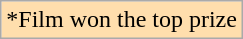<table class="wikitable">
<tr style="background:#FFDEAD;">
<td>*Film won the top prize</td>
</tr>
</table>
